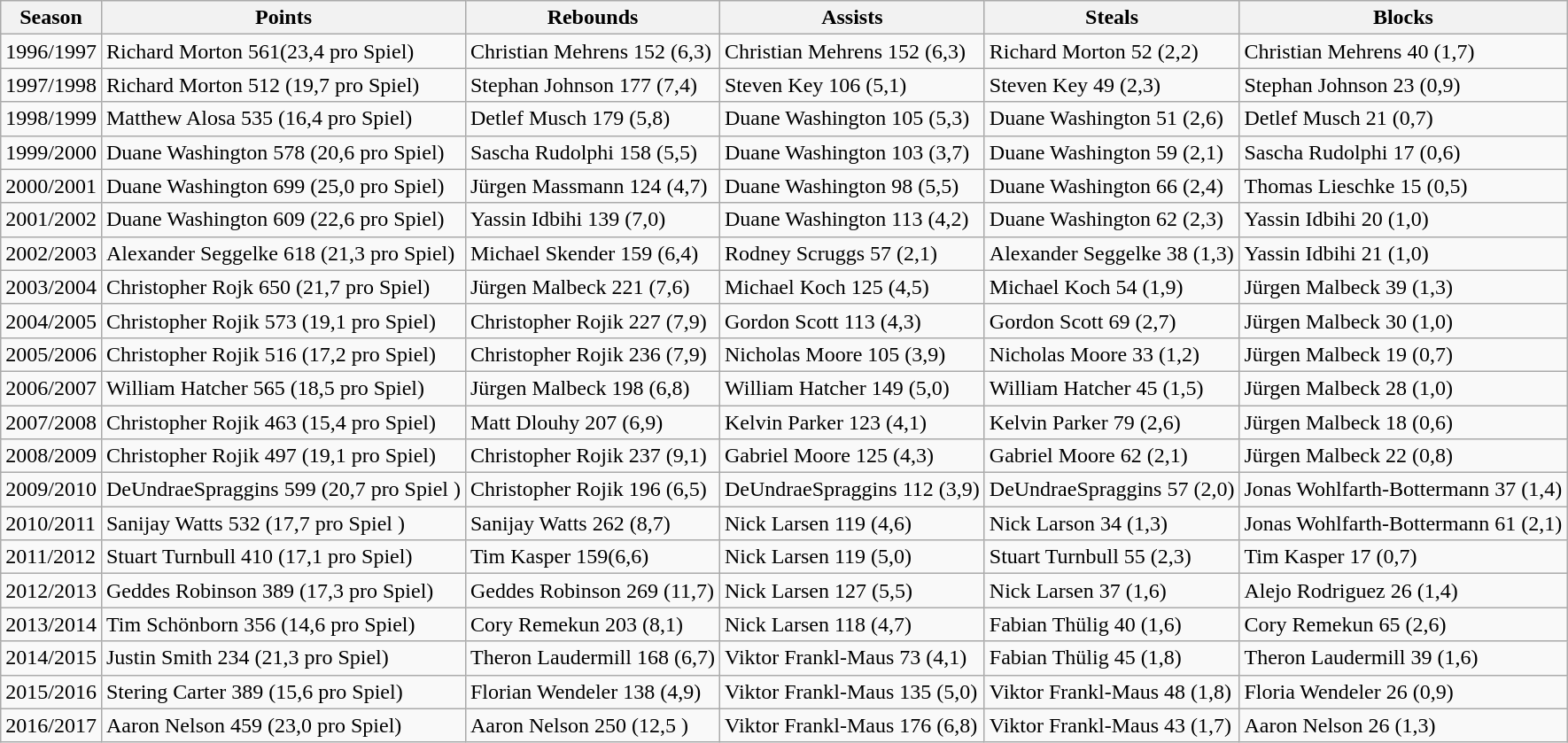<table class="wikitable">
<tr>
<th>Season</th>
<th>Points</th>
<th>Rebounds</th>
<th>Assists</th>
<th>Steals</th>
<th>Blocks</th>
</tr>
<tr>
<td>1996/1997</td>
<td>Richard Morton 561(23,4 pro Spiel)</td>
<td>Christian Mehrens 152 (6,3)</td>
<td>Christian Mehrens 152 (6,3)</td>
<td>Richard Morton 52 (2,2)</td>
<td>Christian Mehrens 40 (1,7)</td>
</tr>
<tr>
<td>1997/1998</td>
<td>Richard Morton 512 (19,7 pro Spiel)</td>
<td>Stephan Johnson 177 (7,4)</td>
<td>Steven Key 106 (5,1)</td>
<td>Steven Key 49 (2,3)</td>
<td>Stephan Johnson 23 (0,9)</td>
</tr>
<tr>
<td>1998/1999</td>
<td>Matthew Alosa 535 (16,4 pro Spiel)</td>
<td>Detlef Musch 179 (5,8)</td>
<td>Duane Washington 105 (5,3)</td>
<td>Duane Washington 51 (2,6)</td>
<td>Detlef Musch 21 (0,7)</td>
</tr>
<tr>
<td>1999/2000</td>
<td>Duane Washington 578 (20,6 pro Spiel)</td>
<td>Sascha Rudolphi 158 (5,5)</td>
<td>Duane Washington 103 (3,7)</td>
<td>Duane Washington 59 (2,1)</td>
<td>Sascha Rudolphi 17 (0,6)</td>
</tr>
<tr>
<td>2000/2001</td>
<td>Duane Washington 699 (25,0 pro Spiel)</td>
<td>Jürgen Massmann 124 (4,7)</td>
<td>Duane Washington 98 (5,5)</td>
<td>Duane Washington 66 (2,4)</td>
<td>Thomas Lieschke 15 (0,5)</td>
</tr>
<tr>
<td>2001/2002</td>
<td>Duane Washington 609 (22,6 pro Spiel)</td>
<td>Yassin Idbihi 139 (7,0)</td>
<td>Duane Washington 113 (4,2)</td>
<td>Duane Washington 62 (2,3)</td>
<td>Yassin Idbihi 20 (1,0)</td>
</tr>
<tr>
<td>2002/2003</td>
<td>Alexander Seggelke 618 (21,3 pro Spiel)</td>
<td>Michael Skender 159 (6,4)</td>
<td>Rodney Scruggs 57 (2,1)</td>
<td>Alexander Seggelke 38 (1,3)</td>
<td>Yassin Idbihi 21 (1,0)</td>
</tr>
<tr>
<td>2003/2004</td>
<td>Christopher Rojk 650 (21,7 pro Spiel)</td>
<td>Jürgen Malbeck 221 (7,6)</td>
<td>Michael Koch 125 (4,5)</td>
<td>Michael Koch 54 (1,9)</td>
<td>Jürgen Malbeck 39 (1,3)</td>
</tr>
<tr>
<td>2004/2005</td>
<td>Christopher Rojik 573 (19,1 pro Spiel)</td>
<td>Christopher Rojik 227 (7,9)</td>
<td>Gordon Scott 113 (4,3)</td>
<td>Gordon Scott 69 (2,7)</td>
<td>Jürgen Malbeck 30 (1,0)</td>
</tr>
<tr>
<td>2005/2006</td>
<td>Christopher Rojik 516 (17,2 pro Spiel)</td>
<td>Christopher Rojik 236 (7,9)</td>
<td>Nicholas Moore 105 (3,9)</td>
<td>Nicholas Moore 33 (1,2)</td>
<td>Jürgen Malbeck 19 (0,7)</td>
</tr>
<tr>
<td>2006/2007</td>
<td>William Hatcher 565 (18,5 pro Spiel)</td>
<td>Jürgen Malbeck 198 (6,8)</td>
<td>William Hatcher 149 (5,0)</td>
<td>William Hatcher 45 (1,5)</td>
<td>Jürgen Malbeck 28 (1,0)</td>
</tr>
<tr>
<td>2007/2008</td>
<td>Christopher Rojik 463 (15,4 pro Spiel)</td>
<td>Matt Dlouhy 207 (6,9)</td>
<td>Kelvin Parker 123 (4,1)</td>
<td>Kelvin Parker 79 (2,6)</td>
<td>Jürgen Malbeck 18 (0,6)</td>
</tr>
<tr>
<td>2008/2009</td>
<td>Christopher Rojik 497 (19,1 pro Spiel)</td>
<td>Christopher Rojik 237 (9,1)</td>
<td>Gabriel Moore 125 (4,3)</td>
<td>Gabriel Moore 62 (2,1)</td>
<td>Jürgen Malbeck 22 (0,8)</td>
</tr>
<tr>
<td>2009/2010</td>
<td>DeUndraeSpraggins 599 (20,7 pro Spiel )</td>
<td>Christopher Rojik 196 (6,5)</td>
<td>DeUndraeSpraggins 112 (3,9)</td>
<td>DeUndraeSpraggins 57 (2,0)</td>
<td>Jonas Wohlfarth-Bottermann 37 (1,4)</td>
</tr>
<tr>
<td>2010/2011</td>
<td>Sanijay Watts 532 (17,7 pro Spiel )</td>
<td>Sanijay Watts 262 (8,7)</td>
<td>Nick Larsen 119 (4,6)</td>
<td>Nick Larson 34 (1,3)</td>
<td>Jonas Wohlfarth-Bottermann 61 (2,1)</td>
</tr>
<tr>
<td>2011/2012</td>
<td>Stuart Turnbull 410 (17,1 pro Spiel)</td>
<td>Tim Kasper 159(6,6)</td>
<td>Nick Larsen 119 (5,0)</td>
<td>Stuart Turnbull 55 (2,3)</td>
<td>Tim Kasper 17 (0,7)</td>
</tr>
<tr>
<td>2012/2013</td>
<td>Geddes Robinson 389 (17,3 pro Spiel)</td>
<td>Geddes Robinson 269 (11,7)</td>
<td>Nick Larsen 127 (5,5)</td>
<td>Nick Larsen 37 (1,6)</td>
<td>Alejo Rodriguez 26 (1,4)</td>
</tr>
<tr>
<td>2013/2014</td>
<td>Tim Schönborn 356 (14,6 pro Spiel)</td>
<td>Cory Remekun 203 (8,1)</td>
<td>Nick Larsen 118 (4,7)</td>
<td>Fabian Thülig 40 (1,6)</td>
<td>Cory Remekun 65 (2,6)</td>
</tr>
<tr>
<td>2014/2015</td>
<td>Justin Smith 234 (21,3 pro Spiel)</td>
<td>Theron Laudermill 168 (6,7)</td>
<td>Viktor Frankl-Maus 73 (4,1)</td>
<td>Fabian Thülig 45 (1,8)</td>
<td>Theron Laudermill 39 (1,6)</td>
</tr>
<tr>
<td>2015/2016</td>
<td>Stering Carter 389 (15,6 pro Spiel)</td>
<td>Florian Wendeler 138 (4,9)</td>
<td>Viktor Frankl-Maus 135 (5,0)</td>
<td>Viktor Frankl-Maus 48 (1,8)</td>
<td>Floria Wendeler 26 (0,9)</td>
</tr>
<tr>
<td>2016/2017</td>
<td>Aaron Nelson 459 (23,0 pro Spiel)</td>
<td>Aaron Nelson 250 (12,5 )</td>
<td>Viktor Frankl-Maus 176 (6,8)</td>
<td>Viktor Frankl-Maus 43 (1,7)</td>
<td>Aaron Nelson 26 (1,3)</td>
</tr>
</table>
